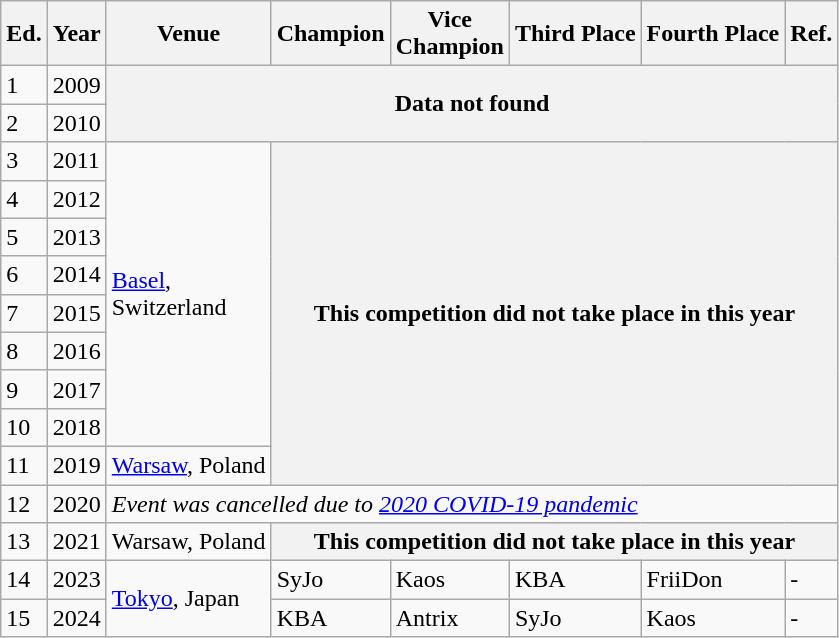<table class="wikitable">
<tr>
<th>Ed.</th>
<th>Year</th>
<th>Venue</th>
<th>Champion</th>
<th>Vice<br>Champion</th>
<th>Third Place</th>
<th>Fourth Place</th>
<th>Ref.</th>
</tr>
<tr>
<td>1</td>
<td>2009</td>
<th colspan="7" rowspan="2">Data not found</th>
</tr>
<tr>
<td>2</td>
<td>2010</td>
</tr>
<tr>
<td>3</td>
<td>2011</td>
<td rowspan="8"><a href='#'>Basel</a>,<br>Switzerland</td>
<th colspan="6" rowspan="9"><strong>This competition did not take place in this year</strong></th>
</tr>
<tr>
<td>4</td>
<td>2012</td>
</tr>
<tr>
<td>5</td>
<td>2013</td>
</tr>
<tr>
<td>6</td>
<td>2014</td>
</tr>
<tr>
<td>7</td>
<td>2015</td>
</tr>
<tr>
<td>8</td>
<td>2016</td>
</tr>
<tr>
<td>9</td>
<td>2017</td>
</tr>
<tr>
<td>10</td>
<td>2018</td>
</tr>
<tr>
<td>11</td>
<td>2019</td>
<td><a href='#'>Warsaw</a>, Poland</td>
</tr>
<tr>
<td>12</td>
<td>2020</td>
<td colspan="6"><em>Event was cancelled due to <a href='#'>2020 COVID-19 pandemic</a></em></td>
</tr>
<tr>
<td>13</td>
<td>2021</td>
<td>Warsaw, Poland</td>
<th colspan="5"><strong>This competition did not take place in this year</strong></th>
</tr>
<tr>
<td>14</td>
<td>2023</td>
<td rowspan="2"><a href='#'>Tokyo</a>, Japan</td>
<td> SyJo</td>
<td> Kaos</td>
<td>  KBA</td>
<td> FriiDon</td>
<td>-</td>
</tr>
<tr>
<td>15</td>
<td>2024</td>
<td> KBA</td>
<td> Antrix</td>
<td> SyJo</td>
<td> Kaos</td>
<td>-</td>
</tr>
</table>
